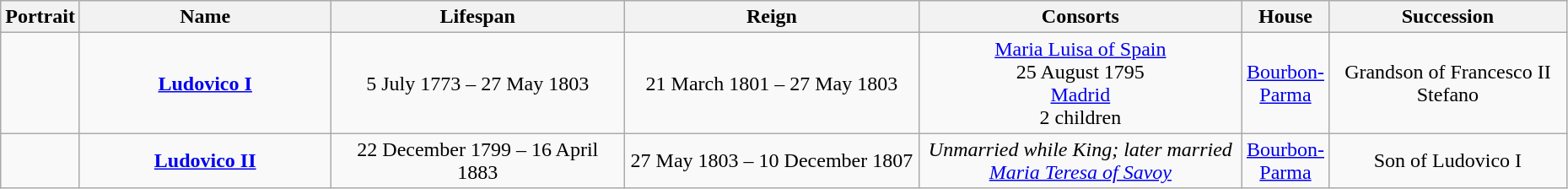<table width=98% class="wikitable" style="text-align:center;">
<tr>
<th width="5%">Portrait</th>
<th width="17%">Name</th>
<th width="20%">Lifespan</th>
<th width="20%">Reign</th>
<th width="22%">Consorts</th>
<th>House</th>
<th width="28%">Succession</th>
</tr>
<tr>
<td></td>
<td><a href='#'><strong>Ludovico I</strong></a></td>
<td>5 July 1773 – 27 May 1803</td>
<td>21 March 1801 – 27 May 1803</td>
<td><a href='#'>Maria Luisa of Spain</a><br>25 August 1795<br><a href='#'>Madrid</a><br>2 children</td>
<td><a href='#'>Bourbon-Parma</a></td>
<td>Grandson of Francesco II Stefano</td>
</tr>
<tr>
<td></td>
<td><a href='#'><strong>Ludovico II</strong></a></td>
<td>22 December 1799 – 16 April 1883</td>
<td>27 May 1803 – 10 December 1807</td>
<td><em>Unmarried while King; later married <a href='#'>Maria Teresa of Savoy</a></em></td>
<td><a href='#'>Bourbon-Parma</a></td>
<td>Son of Ludovico I</td>
</tr>
</table>
